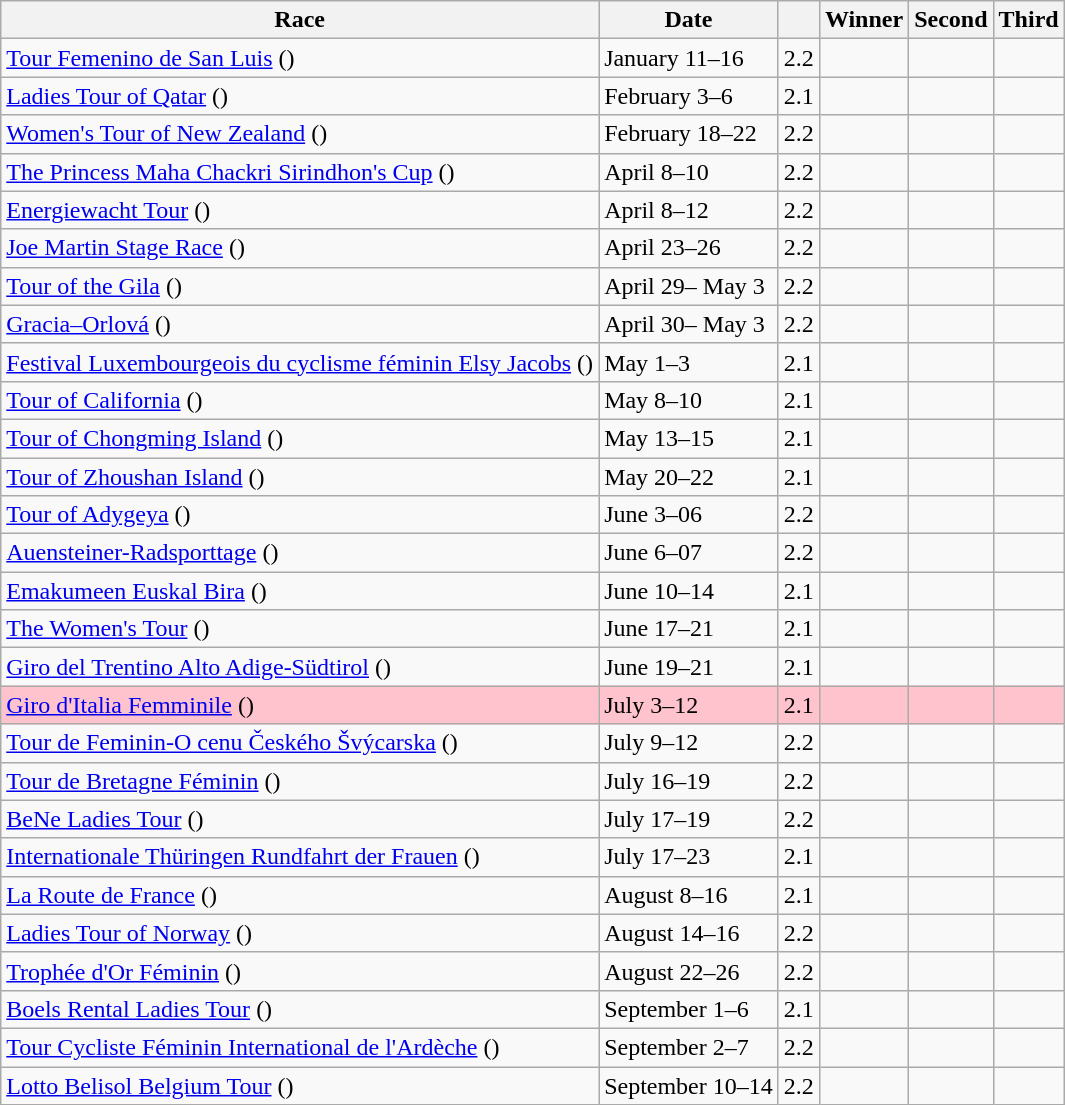<table class="wikitable sortable">
<tr>
<th>Race</th>
<th>Date</th>
<th></th>
<th>Winner</th>
<th>Second</th>
<th>Third</th>
</tr>
<tr>
<td>  <a href='#'>Tour Femenino de San Luis</a> ()</td>
<td>January 11–16</td>
<td>2.2</td>
<td></td>
<td></td>
<td></td>
</tr>
<tr>
<td>  <a href='#'>Ladies Tour of Qatar</a> ()</td>
<td>February 3–6</td>
<td>2.1</td>
<td></td>
<td></td>
<td></td>
</tr>
<tr>
<td>  <a href='#'>Women's Tour of New Zealand</a> ()</td>
<td>February 18–22</td>
<td>2.2</td>
<td></td>
<td></td>
<td></td>
</tr>
<tr>
<td>  <a href='#'>The Princess Maha Chackri Sirindhon's Cup</a> ()</td>
<td>April 8–10</td>
<td>2.2</td>
<td></td>
<td></td>
<td></td>
</tr>
<tr>
<td>  <a href='#'>Energiewacht Tour</a> ()</td>
<td>April 8–12</td>
<td>2.2</td>
<td></td>
<td></td>
<td></td>
</tr>
<tr>
<td>  <a href='#'>Joe Martin Stage Race</a> ()</td>
<td>April 23–26</td>
<td>2.2</td>
<td></td>
<td></td>
<td></td>
</tr>
<tr>
<td>  <a href='#'>Tour of the Gila</a> ()</td>
<td>April 29– May 3</td>
<td>2.2</td>
<td></td>
<td></td>
<td></td>
</tr>
<tr>
<td>  <a href='#'>Gracia–Orlová</a> ()</td>
<td>April 30– May 3</td>
<td>2.2</td>
<td></td>
<td></td>
<td></td>
</tr>
<tr>
<td>  <a href='#'>Festival Luxembourgeois du cyclisme féminin Elsy Jacobs</a> ()</td>
<td>May 1–3</td>
<td>2.1</td>
<td></td>
<td></td>
<td></td>
</tr>
<tr>
<td>  <a href='#'>Tour of California</a> ()</td>
<td>May 8–10</td>
<td>2.1</td>
<td></td>
<td></td>
<td></td>
</tr>
<tr>
<td>  <a href='#'>Tour of Chongming Island</a> ()</td>
<td>May 13–15</td>
<td>2.1</td>
<td></td>
<td></td>
<td></td>
</tr>
<tr>
<td>  <a href='#'>Tour of Zhoushan Island</a> ()</td>
<td>May 20–22</td>
<td>2.1</td>
<td></td>
<td></td>
<td></td>
</tr>
<tr>
<td>  <a href='#'>Tour of Adygeya</a> ()</td>
<td>June 3–06</td>
<td>2.2</td>
<td></td>
<td></td>
<td></td>
</tr>
<tr>
<td>  <a href='#'>Auensteiner-Radsporttage</a> ()</td>
<td>June 6–07</td>
<td>2.2</td>
<td></td>
<td></td>
<td></td>
</tr>
<tr>
<td>  <a href='#'>Emakumeen Euskal Bira</a> ()</td>
<td>June 10–14</td>
<td>2.1</td>
<td></td>
<td></td>
<td></td>
</tr>
<tr>
<td>  <a href='#'>The Women's Tour</a> ()</td>
<td>June 17–21</td>
<td>2.1</td>
<td></td>
<td></td>
<td></td>
</tr>
<tr>
<td>  <a href='#'>Giro del Trentino Alto Adige-Südtirol</a> ()</td>
<td>June 19–21</td>
<td>2.1</td>
<td></td>
<td></td>
<td></td>
</tr>
<tr bgcolor=#FFC3CE>
<td>  <a href='#'>Giro d'Italia Femminile</a> ()</td>
<td>July 3–12</td>
<td>2.1</td>
<td></td>
<td></td>
<td></td>
</tr>
<tr>
<td>  <a href='#'>Tour de Feminin-O cenu Českého Švýcarska</a> ()</td>
<td>July 9–12</td>
<td>2.2</td>
<td></td>
<td></td>
<td></td>
</tr>
<tr>
<td>  <a href='#'>Tour de Bretagne Féminin</a> ()</td>
<td>July 16–19</td>
<td>2.2</td>
<td></td>
<td></td>
<td></td>
</tr>
<tr>
<td>  <a href='#'>BeNe Ladies Tour</a> ()</td>
<td>July 17–19</td>
<td>2.2</td>
<td></td>
<td></td>
<td></td>
</tr>
<tr>
<td>  <a href='#'>Internationale Thüringen Rundfahrt der Frauen</a> ()</td>
<td>July 17–23</td>
<td>2.1</td>
<td></td>
<td></td>
<td></td>
</tr>
<tr>
<td>  <a href='#'>La Route de France</a> ()</td>
<td>August 8–16</td>
<td>2.1</td>
<td></td>
<td></td>
<td></td>
</tr>
<tr>
<td>  <a href='#'>Ladies Tour of Norway</a> ()</td>
<td>August 14–16</td>
<td>2.2</td>
<td></td>
<td></td>
<td></td>
</tr>
<tr>
<td>  <a href='#'>Trophée d'Or Féminin</a> ()</td>
<td>August 22–26</td>
<td>2.2</td>
<td></td>
<td></td>
<td></td>
</tr>
<tr>
<td>  <a href='#'>Boels Rental Ladies Tour</a> ()</td>
<td>September 1–6</td>
<td>2.1</td>
<td></td>
<td></td>
<td></td>
</tr>
<tr>
<td>  <a href='#'>Tour Cycliste Féminin International de l'Ardèche</a> ()</td>
<td>September 2–7</td>
<td>2.2</td>
<td></td>
<td></td>
<td></td>
</tr>
<tr>
<td>  <a href='#'>Lotto Belisol Belgium Tour</a> ()</td>
<td>September 10–14</td>
<td>2.2</td>
<td></td>
<td></td>
<td></td>
</tr>
</table>
